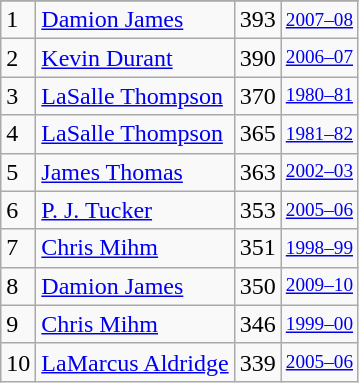<table class="wikitable">
<tr>
</tr>
<tr>
<td>1</td>
<td><a href='#'>Damion James</a></td>
<td>393</td>
<td style="font-size:80%;"><a href='#'>2007–08</a></td>
</tr>
<tr>
<td>2</td>
<td><a href='#'>Kevin Durant</a></td>
<td>390</td>
<td style="font-size:80%;"><a href='#'>2006–07</a></td>
</tr>
<tr>
<td>3</td>
<td><a href='#'>LaSalle Thompson</a></td>
<td>370</td>
<td style="font-size:80%;"><a href='#'>1980–81</a></td>
</tr>
<tr>
<td>4</td>
<td><a href='#'>LaSalle Thompson</a></td>
<td>365</td>
<td style="font-size:80%;"><a href='#'>1981–82</a></td>
</tr>
<tr>
<td>5</td>
<td><a href='#'>James Thomas</a></td>
<td>363</td>
<td style="font-size:80%;"><a href='#'>2002–03</a></td>
</tr>
<tr>
<td>6</td>
<td><a href='#'>P. J. Tucker</a></td>
<td>353</td>
<td style="font-size:80%;"><a href='#'>2005–06</a></td>
</tr>
<tr>
<td>7</td>
<td><a href='#'>Chris Mihm</a></td>
<td>351</td>
<td style="font-size:80%;"><a href='#'>1998–99</a></td>
</tr>
<tr>
<td>8</td>
<td><a href='#'>Damion James</a></td>
<td>350</td>
<td style="font-size:80%;"><a href='#'>2009–10</a></td>
</tr>
<tr>
<td>9</td>
<td><a href='#'>Chris Mihm</a></td>
<td>346</td>
<td style="font-size:80%;"><a href='#'>1999–00</a></td>
</tr>
<tr>
<td>10</td>
<td><a href='#'>LaMarcus Aldridge</a></td>
<td>339</td>
<td style="font-size:80%;"><a href='#'>2005–06</a></td>
</tr>
</table>
